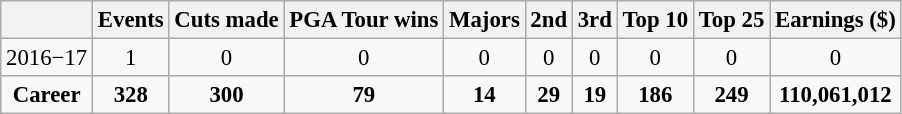<table class=wikitable style="font-size:95%;text-align:center">
<tr>
<th></th>
<th>Events</th>
<th>Cuts made</th>
<th>PGA Tour wins</th>
<th>Majors</th>
<th>2nd</th>
<th>3rd</th>
<th>Top 10</th>
<th>Top 25</th>
<th>Earnings ($)</th>
</tr>
<tr>
<td>2016−17</td>
<td>1</td>
<td>0</td>
<td>0</td>
<td>0</td>
<td>0</td>
<td>0</td>
<td>0</td>
<td>0</td>
<td>0</td>
</tr>
<tr>
<td><strong>Career</strong></td>
<td><strong>328</strong></td>
<td><strong>300</strong></td>
<td><strong>79</strong></td>
<td><strong>14</strong></td>
<td><strong>29</strong></td>
<td><strong>19</strong></td>
<td><strong>186</strong></td>
<td><strong>249</strong></td>
<td><strong>110,061,012</strong></td>
</tr>
</table>
